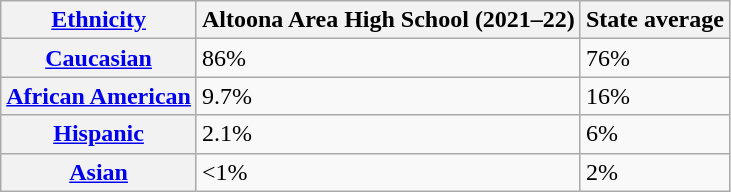<table class="wikitable">
<tr>
<th><a href='#'>Ethnicity</a></th>
<th>Altoona Area High School (2021–22)</th>
<th>State average</th>
</tr>
<tr>
<th><a href='#'>Caucasian</a></th>
<td>86%</td>
<td>76%</td>
</tr>
<tr>
<th><a href='#'>African American</a></th>
<td>9.7%</td>
<td>16%</td>
</tr>
<tr>
<th><a href='#'>Hispanic</a></th>
<td>2.1%</td>
<td>6%</td>
</tr>
<tr>
<th><a href='#'>Asian</a></th>
<td><1%</td>
<td>2%</td>
</tr>
</table>
